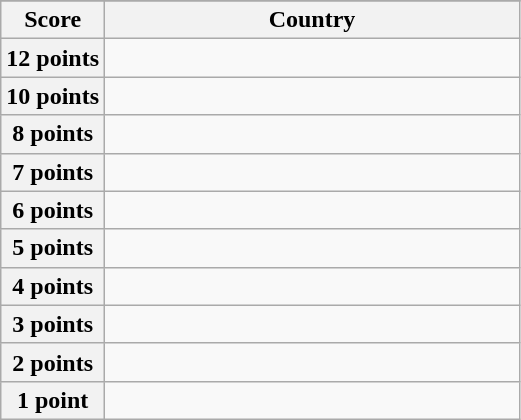<table class="wikitable">
<tr>
</tr>
<tr>
<th scope="col">Score</th>
<th scope="col">Country</th>
</tr>
<tr>
<th scope="row" width="20%">12 points</th>
<td></td>
</tr>
<tr>
<th scope="row">10 points</th>
<td></td>
</tr>
<tr>
<th scope="row">8 points</th>
<td></td>
</tr>
<tr>
<th scope="row">7 points</th>
<td></td>
</tr>
<tr>
<th scope="row">6 points</th>
<td></td>
</tr>
<tr>
<th scope="row">5 points</th>
<td></td>
</tr>
<tr>
<th scope="row">4 points</th>
<td></td>
</tr>
<tr>
<th scope="row">3 points</th>
<td></td>
</tr>
<tr>
<th scope="row">2 points</th>
<td></td>
</tr>
<tr>
<th scope="row">1 point</th>
<td></td>
</tr>
</table>
